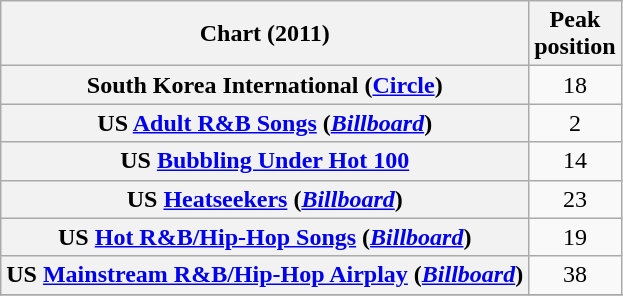<table class="wikitable sortable plainrowheaders" style="text-align:center">
<tr>
<th scope="col">Chart (2011)</th>
<th scope="col">Peak<br>position</th>
</tr>
<tr>
<th scope="row">South Korea International (<a href='#'>Circle</a>)</th>
<td align="center">18</td>
</tr>
<tr>
<th scope="row">US <a href='#'>Adult R&B Songs</a> (<em><a href='#'>Billboard</a></em>)</th>
<td>2</td>
</tr>
<tr>
<th scope="row">US <a href='#'>Bubbling Under Hot 100</a></th>
<td>14</td>
</tr>
<tr>
<th scope="row">US <a href='#'>Heatseekers</a> (<em><a href='#'>Billboard</a></em>)</th>
<td>23</td>
</tr>
<tr>
<th scope="row">US <a href='#'>Hot R&B/Hip-Hop Songs</a> (<em><a href='#'>Billboard</a></em>)</th>
<td>19</td>
</tr>
<tr>
<th scope="row">US <a href='#'>Mainstream R&B/Hip-Hop Airplay</a> (<em><a href='#'>Billboard</a></em>)</th>
<td>38</td>
</tr>
<tr>
</tr>
</table>
